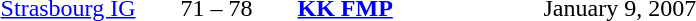<table style="text-align:center">
<tr>
<th width=160></th>
<th width=100></th>
<th width=160></th>
<th width=200></th>
</tr>
<tr>
<td align=right><a href='#'>Strasbourg IG</a> </td>
<td>71 – 78</td>
<td align=left> <strong><a href='#'>KK FMP</a></strong></td>
<td align=left>January 9, 2007</td>
</tr>
</table>
